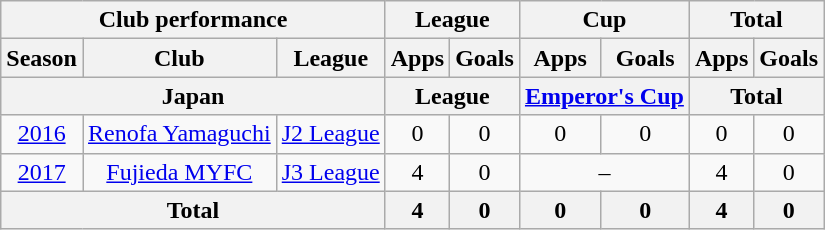<table class="wikitable" style="text-align:center;">
<tr>
<th colspan=3>Club performance</th>
<th colspan=2>League</th>
<th colspan=2>Cup</th>
<th colspan=2>Total</th>
</tr>
<tr>
<th>Season</th>
<th>Club</th>
<th>League</th>
<th>Apps</th>
<th>Goals</th>
<th>Apps</th>
<th>Goals</th>
<th>Apps</th>
<th>Goals</th>
</tr>
<tr>
<th colspan=3>Japan</th>
<th colspan=2>League</th>
<th colspan=2><a href='#'>Emperor's Cup</a></th>
<th colspan=2>Total</th>
</tr>
<tr>
<td><a href='#'>2016</a></td>
<td><a href='#'>Renofa Yamaguchi</a></td>
<td><a href='#'>J2 League</a></td>
<td>0</td>
<td>0</td>
<td>0</td>
<td>0</td>
<td>0</td>
<td>0</td>
</tr>
<tr>
<td><a href='#'>2017</a></td>
<td><a href='#'>Fujieda MYFC</a></td>
<td><a href='#'>J3 League</a></td>
<td>4</td>
<td>0</td>
<td colspan="2">–</td>
<td>4</td>
<td>0</td>
</tr>
<tr>
<th colspan=3>Total</th>
<th>4</th>
<th>0</th>
<th>0</th>
<th>0</th>
<th>4</th>
<th>0</th>
</tr>
</table>
